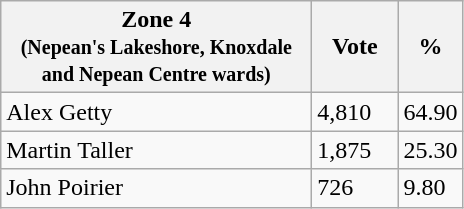<table class="wikitable">
<tr>
<th bgcolor="#DDDDFF" width="200px">Zone 4 <br> <small> (Nepean's Lakeshore, Knoxdale and Nepean Centre wards) </small></th>
<th bgcolor="#DDDDFF" width="50px">Vote</th>
<th bgcolor="#DDDDFF" width="30px">%</th>
</tr>
<tr>
<td>Alex Getty</td>
<td>4,810</td>
<td>64.90</td>
</tr>
<tr>
<td>Martin Taller</td>
<td>1,875</td>
<td>25.30</td>
</tr>
<tr>
<td>John Poirier</td>
<td>726</td>
<td>9.80</td>
</tr>
</table>
